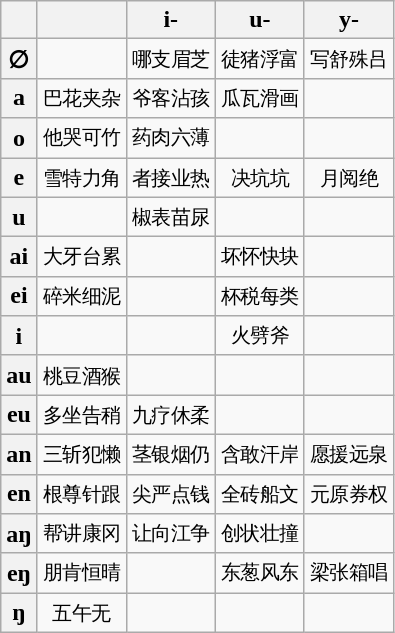<table class="wikitable" style="text-align:center;">
<tr>
<th></th>
<th></th>
<th>i-</th>
<th>u-</th>
<th>y-</th>
</tr>
<tr>
<th>∅</th>
<td></td>
<td> <small>哪支眉芝</small></td>
<td> <small>徒猪浮富</small></td>
<td> <small>写舒殊吕</small></td>
</tr>
<tr>
<th>a</th>
<td> <small>巴花夹杂</small></td>
<td> <small>爷客沾孩</small></td>
<td> <small>瓜瓦滑画</small></td>
<td></td>
</tr>
<tr>
<th>o</th>
<td> <small>他哭可竹</small></td>
<td> <small>药肉六薄</small></td>
<td></td>
<td></td>
</tr>
<tr>
<th>e</th>
<td> <small>雪特力角</small></td>
<td> <small>者接业热</small></td>
<td> <small>决坑坑</small></td>
<td> <small>月阅绝</small></td>
</tr>
<tr>
<th>u</th>
<td></td>
<td> <small>椒表苗尿</small></td>
<td></td>
<td></td>
</tr>
<tr>
<th>ai</th>
<td> <small>大牙台累</small></td>
<td></td>
<td> <small>坏怀快块</small></td>
<td></td>
</tr>
<tr>
<th>ei</th>
<td> <small>碎米细泥</small></td>
<td></td>
<td> <small>杯税每类</small></td>
<td></td>
</tr>
<tr>
<th>i</th>
<td></td>
<td></td>
<td> <small>火劈斧</small></td>
<td></td>
</tr>
<tr>
<th>au</th>
<td> <small>桃豆酒猴</small></td>
<td></td>
<td></td>
<td></td>
</tr>
<tr>
<th>eu</th>
<td> <small>多坐告稍</small></td>
<td><small>九疗休柔</small></td>
<td></td>
<td></td>
</tr>
<tr>
<th>an</th>
<td> <small>三斩犯懒</small></td>
<td><small>茎银烟仍</small></td>
<td><small>含敢汗岸</small></td>
<td> <small>愿援远泉</small></td>
</tr>
<tr>
<th>en</th>
<td><small>根尊针跟</small></td>
<td><small>尖严点钱</small></td>
<td> <small>全砖船文</small></td>
<td> <small>元原券权</small></td>
</tr>
<tr>
<th>aŋ</th>
<td><small>帮讲康冈</small></td>
<td><small>让向江争</small></td>
<td> <small>创状壮撞</small></td>
<td></td>
</tr>
<tr>
<th>eŋ</th>
<td> <small>朋肯恒晴</small></td>
<td></td>
<td> <small>东葱风东</small></td>
<td> <small>梁张箱唱</small></td>
</tr>
<tr>
<th>ŋ</th>
<td> <small>五午无</small></td>
<td></td>
<td></td>
<td></td>
</tr>
</table>
